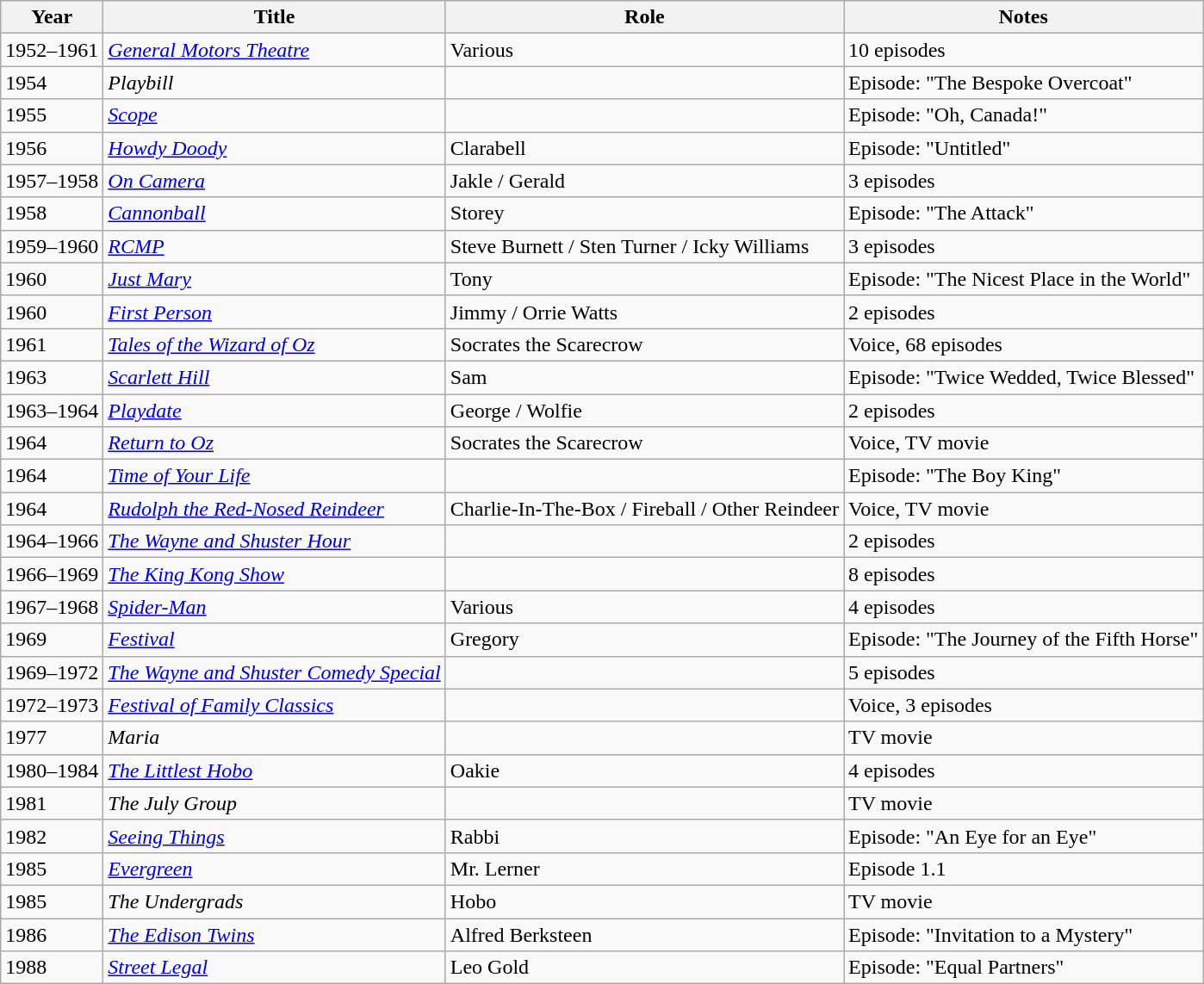<table class="wikitable">
<tr>
<th>Year</th>
<th>Title</th>
<th>Role</th>
<th>Notes</th>
</tr>
<tr>
<td>1952–1961</td>
<td><em><a href='#'>General Motors Theatre</a></em></td>
<td>Various</td>
<td>10 episodes</td>
</tr>
<tr>
<td>1954</td>
<td><em>Playbill</em></td>
<td></td>
<td>Episode: "The Bespoke Overcoat"</td>
</tr>
<tr>
<td>1955</td>
<td><em><a href='#'>Scope</a></em></td>
<td></td>
<td>Episode: "Oh, Canada!"</td>
</tr>
<tr>
<td>1956</td>
<td><em><a href='#'>Howdy Doody</a></em></td>
<td>Clarabell</td>
<td>Episode: "Untitled"</td>
</tr>
<tr>
<td>1957–1958</td>
<td><em><a href='#'>On Camera</a></em></td>
<td>Jakle / Gerald</td>
<td>3 episodes</td>
</tr>
<tr>
<td>1958</td>
<td><em><a href='#'>Cannonball</a></em></td>
<td>Storey</td>
<td>Episode: "The Attack"</td>
</tr>
<tr>
<td>1959–1960</td>
<td><em><a href='#'>RCMP</a></em></td>
<td>Steve Burnett / Sten Turner / Icky Williams</td>
<td>3 episodes</td>
</tr>
<tr>
<td>1960</td>
<td><em><a href='#'>Just Mary</a></em></td>
<td>Tony</td>
<td>Episode: "The Nicest Place in the World"</td>
</tr>
<tr>
<td>1960</td>
<td><em><a href='#'>First Person</a></em></td>
<td>Jimmy / Orrie Watts</td>
<td>2 episodes</td>
</tr>
<tr>
<td>1961</td>
<td><em><a href='#'>Tales of the Wizard of Oz</a></em></td>
<td>Socrates the Scarecrow</td>
<td>Voice, 68 episodes</td>
</tr>
<tr>
<td>1963</td>
<td><em><a href='#'>Scarlett Hill</a></em></td>
<td>Sam</td>
<td>Episode: "Twice Wedded, Twice Blessed"</td>
</tr>
<tr>
<td>1963–1964</td>
<td><em><a href='#'>Playdate</a></em></td>
<td>George / Wolfie</td>
<td>2 episodes</td>
</tr>
<tr>
<td>1964</td>
<td><em><a href='#'>Return to Oz</a></em></td>
<td>Socrates the Scarecrow</td>
<td>Voice, TV movie</td>
</tr>
<tr>
<td>1964</td>
<td><em><a href='#'>Time of Your Life</a></em></td>
<td></td>
<td>Episode: "The Boy King"</td>
</tr>
<tr>
<td>1964</td>
<td><em><a href='#'>Rudolph the Red-Nosed Reindeer</a></em></td>
<td>Charlie-In-The-Box / Fireball / Other Reindeer</td>
<td>Voice, TV movie</td>
</tr>
<tr>
<td>1964–1966</td>
<td><em><a href='#'>The Wayne and Shuster Hour</a></em></td>
<td></td>
<td>2 episodes</td>
</tr>
<tr>
<td>1966–1969</td>
<td><em><a href='#'>The King Kong Show</a></em></td>
<td></td>
<td>8 episodes</td>
</tr>
<tr>
<td>1967–1968</td>
<td><em><a href='#'>Spider-Man</a></em></td>
<td>Various</td>
<td>4 episodes</td>
</tr>
<tr>
<td>1969</td>
<td><em><a href='#'>Festival</a></em></td>
<td>Gregory</td>
<td>Episode: "The Journey of the Fifth Horse"</td>
</tr>
<tr>
<td>1969–1972</td>
<td><em><a href='#'>The Wayne and Shuster Comedy Special</a></em></td>
<td></td>
<td>5 episodes</td>
</tr>
<tr>
<td>1972–1973</td>
<td><em><a href='#'>Festival of Family Classics</a></em></td>
<td></td>
<td>Voice, 3 episodes</td>
</tr>
<tr>
<td>1977</td>
<td><em>Maria</em></td>
<td></td>
<td>TV movie</td>
</tr>
<tr>
<td>1980–1984</td>
<td><em><a href='#'>The Littlest Hobo</a></em></td>
<td>Oakie</td>
<td>4 episodes</td>
</tr>
<tr>
<td>1981</td>
<td><em>The July Group</em></td>
<td></td>
<td>TV movie</td>
</tr>
<tr>
<td>1982</td>
<td><em><a href='#'>Seeing Things</a></em></td>
<td>Rabbi</td>
<td>Episode: "An Eye for an Eye"</td>
</tr>
<tr>
<td>1985</td>
<td><em><a href='#'>Evergreen</a></em></td>
<td>Mr. Lerner</td>
<td>Episode 1.1</td>
</tr>
<tr>
<td>1985</td>
<td><em>The Undergrads</em></td>
<td>Hobo</td>
<td>TV movie</td>
</tr>
<tr>
<td>1986</td>
<td><em><a href='#'>The Edison Twins</a></em></td>
<td>Alfred Berksteen</td>
<td>Episode: "Invitation to a Mystery"</td>
</tr>
<tr>
<td>1988</td>
<td><em><a href='#'>Street Legal</a></em></td>
<td>Leo Gold</td>
<td>Episode: "Equal Partners"</td>
</tr>
</table>
